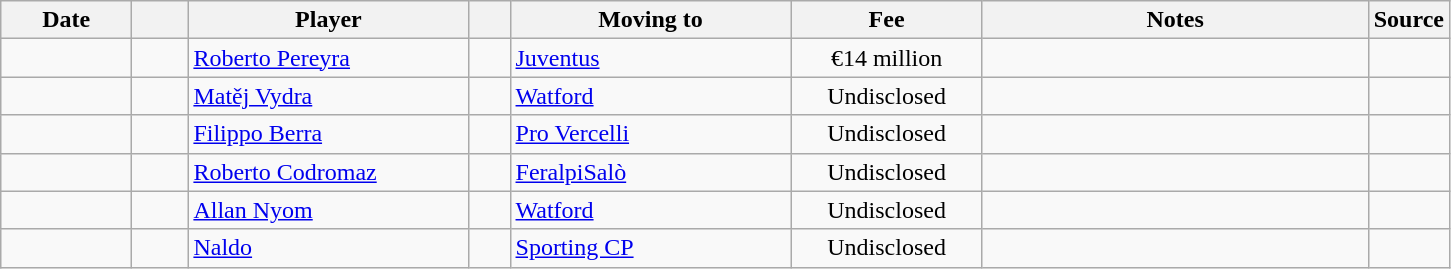<table class="wikitable sortable">
<tr>
<th style="width:80px;">Date</th>
<th style="width:30px;"></th>
<th style="width:180px;">Player</th>
<th style="width:20px;"></th>
<th style="width:180px;">Moving to</th>
<th style="width:120px;" class="unsortable">Fee</th>
<th style="width:250px;" class="unsortable">Notes</th>
<th style="width:20px;">Source</th>
</tr>
<tr>
<td></td>
<td align=center></td>
<td> <a href='#'>Roberto Pereyra</a></td>
<td></td>
<td> <a href='#'>Juventus</a></td>
<td align=center>€14 million</td>
<td align=center></td>
<td></td>
</tr>
<tr>
<td></td>
<td align=center></td>
<td> <a href='#'>Matěj Vydra</a></td>
<td></td>
<td> <a href='#'>Watford</a></td>
<td align=center>Undisclosed</td>
<td align=center></td>
<td></td>
</tr>
<tr>
<td></td>
<td align=center></td>
<td> <a href='#'>Filippo Berra</a></td>
<td></td>
<td> <a href='#'>Pro Vercelli</a></td>
<td align=center>Undisclosed</td>
<td align=center></td>
<td></td>
</tr>
<tr>
<td></td>
<td align=center></td>
<td> <a href='#'>Roberto Codromaz</a></td>
<td></td>
<td> <a href='#'>FeralpiSalò</a></td>
<td align=center>Undisclosed</td>
<td align=center></td>
<td></td>
</tr>
<tr>
<td></td>
<td align=center></td>
<td> <a href='#'>Allan Nyom</a></td>
<td></td>
<td> <a href='#'>Watford</a></td>
<td align=center>Undisclosed</td>
<td align=center></td>
<td></td>
</tr>
<tr>
<td></td>
<td align=center></td>
<td> <a href='#'>Naldo</a></td>
<td></td>
<td> <a href='#'>Sporting CP</a></td>
<td align=center>Undisclosed</td>
<td align=center></td>
<td></td>
</tr>
</table>
